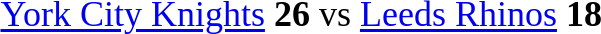<table style="font-size:150%;">
<tr>
<td> <a href='#'>York City Knights</a> <strong>26</strong> vs  <a href='#'>Leeds Rhinos</a> <strong>18</strong></td>
</tr>
</table>
